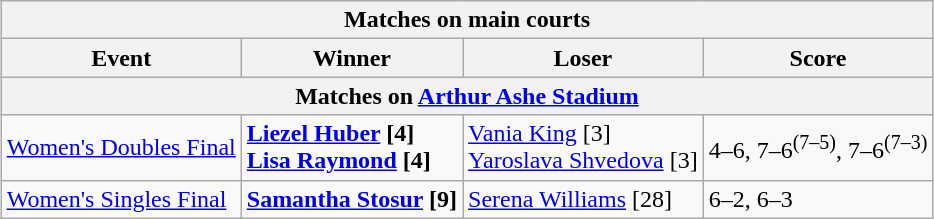<table class="wikitable collapsible uncollapsed" style=margin:auto>
<tr>
<th colspan=4><strong>Matches on main courts</strong></th>
</tr>
<tr>
<th>Event</th>
<th>Winner</th>
<th>Loser</th>
<th>Score</th>
</tr>
<tr>
<th colspan=4><strong>Matches on <a href='#'>Arthur Ashe Stadium</a></strong></th>
</tr>
<tr>
<td><a href='#'>Women's Doubles Final</a></td>
<td> <strong><a href='#'>Liezel Huber</a> [4]</strong><br> <strong><a href='#'>Lisa Raymond</a> [4]</strong></td>
<td> <a href='#'>Vania King</a> [3]<strong> <br> </strong><a href='#'>Yaroslava Shvedova</a> [3]</td>
<td>4–6, 7–6<sup>(7–5)</sup>, 7–6<sup>(7–3)</sup></td>
</tr>
<tr>
<td><a href='#'>Women's Singles Final</a></td>
<td> <strong><a href='#'>Samantha Stosur</a> [9]</strong></td>
<td> <a href='#'>Serena Williams</a> [28]</td>
<td>6–2, 6–3</td>
</tr>
</table>
